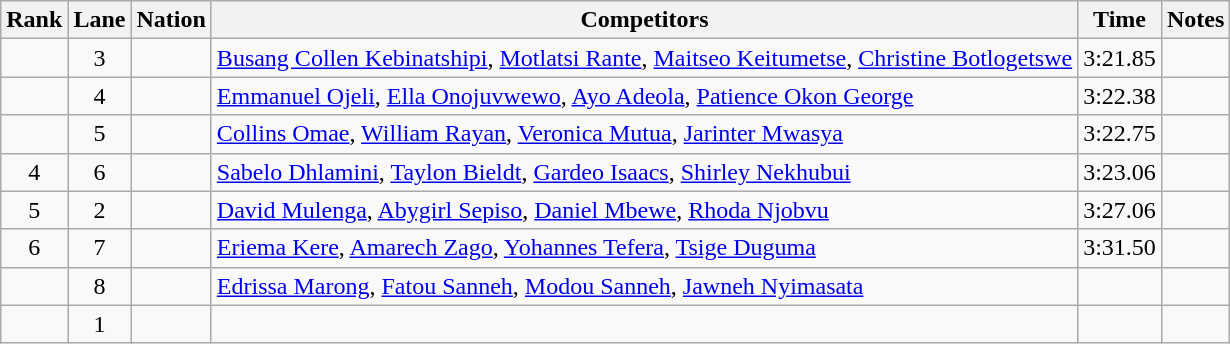<table class="wikitable sortable" style="text-align:center">
<tr>
<th>Rank</th>
<th>Lane</th>
<th>Nation</th>
<th>Competitors</th>
<th>Time</th>
<th>Notes</th>
</tr>
<tr>
<td></td>
<td>3</td>
<td align=left></td>
<td align=left><a href='#'>Busang Collen Kebinatshipi</a>, <a href='#'>Motlatsi Rante</a>, <a href='#'>Maitseo Keitumetse</a>, <a href='#'>Christine Botlogetswe</a></td>
<td>3:21.85</td>
<td></td>
</tr>
<tr>
<td></td>
<td>4</td>
<td align=left></td>
<td align=left><a href='#'>Emmanuel Ojeli</a>, <a href='#'>Ella Onojuvwewo</a>, <a href='#'>Ayo Adeola</a>, <a href='#'>Patience Okon George</a></td>
<td>3:22.38</td>
<td></td>
</tr>
<tr>
<td></td>
<td>5</td>
<td align=left></td>
<td align=left><a href='#'>Collins Omae</a>, <a href='#'>William Rayan</a>, <a href='#'>Veronica Mutua</a>, <a href='#'>Jarinter Mwasya</a></td>
<td>3:22.75</td>
<td></td>
</tr>
<tr>
<td>4</td>
<td>6</td>
<td align=left></td>
<td align=left><a href='#'>Sabelo Dhlamini</a>, <a href='#'>Taylon Bieldt</a>, <a href='#'>Gardeo Isaacs</a>, <a href='#'>Shirley Nekhubui</a></td>
<td>3:23.06</td>
<td></td>
</tr>
<tr>
<td>5</td>
<td>2</td>
<td align=left></td>
<td align=left><a href='#'>David Mulenga</a>, <a href='#'>Abygirl Sepiso</a>, <a href='#'>Daniel Mbewe</a>, <a href='#'>Rhoda Njobvu</a></td>
<td>3:27.06</td>
<td></td>
</tr>
<tr>
<td>6</td>
<td>7</td>
<td align=left></td>
<td align=left><a href='#'>Eriema Kere</a>, <a href='#'>Amarech Zago</a>, <a href='#'>Yohannes  Tefera</a>, <a href='#'>Tsige  Duguma</a></td>
<td>3:31.50</td>
<td></td>
</tr>
<tr>
<td></td>
<td>8</td>
<td align=left></td>
<td align=left><a href='#'>Edrissa Marong</a>, <a href='#'>Fatou Sanneh</a>, <a href='#'>Modou Sanneh</a>, <a href='#'>Jawneh Nyimasata</a></td>
<td></td>
<td></td>
</tr>
<tr>
<td></td>
<td>1</td>
<td align=left></td>
<td align=left></td>
<td></td>
<td></td>
</tr>
</table>
